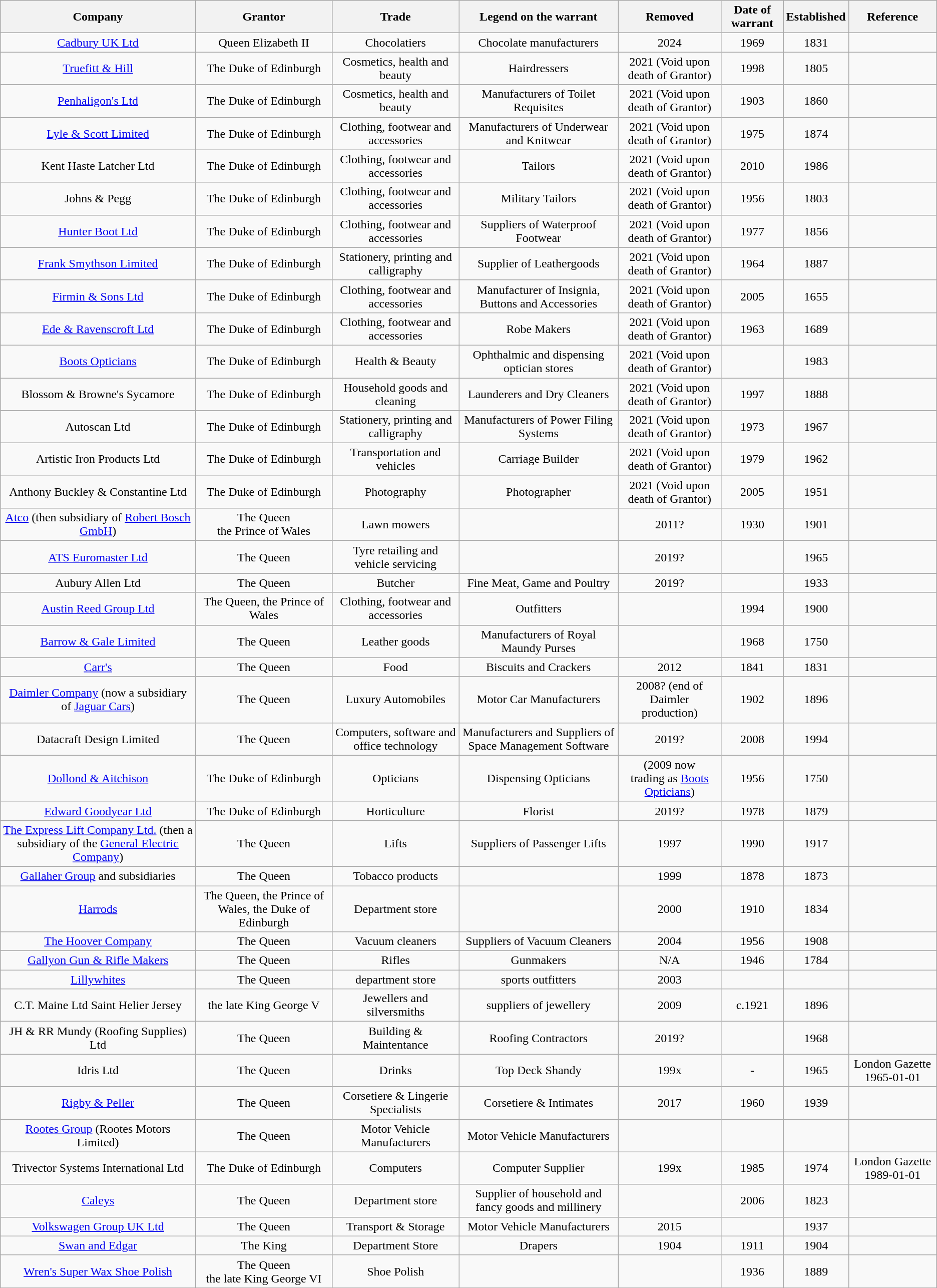<table class="wikitable sortable" style="text-align: center;">
<tr bgcolor="#efefef">
<th>Company</th>
<th>Grantor</th>
<th>Trade</th>
<th class="unsortable">Legend on the warrant</th>
<th>Removed</th>
<th>Date of warrant</th>
<th>Established</th>
<th class="unsortable">Reference</th>
</tr>
<tr>
<td><a href='#'>Cadbury UK Ltd</a></td>
<td>Queen Elizabeth II</td>
<td>Chocolatiers</td>
<td>Chocolate manufacturers</td>
<td>2024</td>
<td>1969</td>
<td>1831</td>
<td></td>
</tr>
<tr>
<td><a href='#'>Truefitt & Hill</a></td>
<td>The Duke of Edinburgh</td>
<td>Cosmetics, health and beauty</td>
<td>Hairdressers</td>
<td>2021 (Void upon death of Grantor)</td>
<td>1998</td>
<td>1805</td>
<td></td>
</tr>
<tr>
<td><a href='#'>Penhaligon's Ltd</a></td>
<td>The Duke of Edinburgh</td>
<td>Cosmetics, health and beauty</td>
<td>Manufacturers of Toilet Requisites</td>
<td>2021 (Void upon death of Grantor)</td>
<td>1903</td>
<td>1860</td>
<td></td>
</tr>
<tr>
<td><a href='#'>Lyle & Scott Limited</a></td>
<td>The Duke of Edinburgh</td>
<td>Clothing, footwear and accessories</td>
<td>Manufacturers of Underwear and Knitwear</td>
<td>2021 (Void upon death of Grantor)</td>
<td>1975</td>
<td>1874</td>
<td></td>
</tr>
<tr>
<td>Kent Haste Latcher Ltd</td>
<td>The Duke of Edinburgh</td>
<td>Clothing, footwear and accessories</td>
<td>Tailors</td>
<td>2021 (Void upon death of Grantor)</td>
<td>2010</td>
<td>1986</td>
<td></td>
</tr>
<tr>
<td>Johns & Pegg</td>
<td>The Duke of Edinburgh</td>
<td>Clothing, footwear and accessories</td>
<td>Military Tailors</td>
<td>2021 (Void upon death of Grantor)</td>
<td>1956</td>
<td>1803</td>
<td></td>
</tr>
<tr>
<td><a href='#'>Hunter Boot Ltd</a></td>
<td>The Duke of Edinburgh</td>
<td>Clothing, footwear and accessories</td>
<td>Suppliers of Waterproof Footwear</td>
<td>2021 (Void upon death of Grantor)</td>
<td>1977</td>
<td>1856</td>
<td></td>
</tr>
<tr>
<td><a href='#'>Frank Smythson Limited</a></td>
<td>The Duke of Edinburgh</td>
<td>Stationery, printing and calligraphy</td>
<td>Supplier of Leathergoods</td>
<td>2021 (Void upon death of Grantor)</td>
<td>1964</td>
<td>1887</td>
<td></td>
</tr>
<tr>
<td><a href='#'>Firmin & Sons Ltd</a></td>
<td>The Duke of Edinburgh</td>
<td>Clothing, footwear and accessories</td>
<td>Manufacturer of Insignia, Buttons and Accessories</td>
<td>2021 (Void upon death of Grantor)</td>
<td>2005</td>
<td>1655</td>
<td></td>
</tr>
<tr>
<td><a href='#'>Ede & Ravenscroft Ltd</a></td>
<td>The Duke of Edinburgh</td>
<td>Clothing, footwear and accessories</td>
<td>Robe Makers</td>
<td>2021 (Void upon death of Grantor)</td>
<td>1963</td>
<td>1689</td>
<td></td>
</tr>
<tr>
<td><a href='#'>Boots Opticians</a></td>
<td>The Duke of Edinburgh</td>
<td>Health & Beauty</td>
<td>Ophthalmic and dispensing optician stores</td>
<td>2021 (Void upon death of Grantor)</td>
<td></td>
<td>1983</td>
<td></td>
</tr>
<tr>
<td>Blossom & Browne's Sycamore</td>
<td>The Duke of Edinburgh</td>
<td>Household goods and cleaning</td>
<td>Launderers and Dry Cleaners</td>
<td>2021 (Void upon death of Grantor)</td>
<td>1997</td>
<td>1888</td>
<td></td>
</tr>
<tr>
<td>Autoscan Ltd</td>
<td>The Duke of Edinburgh</td>
<td>Stationery, printing and calligraphy</td>
<td>Manufacturers of Power Filing Systems</td>
<td>2021 (Void upon death of Grantor)</td>
<td>1973</td>
<td>1967</td>
<td></td>
</tr>
<tr>
<td>Artistic Iron Products Ltd</td>
<td>The Duke of Edinburgh</td>
<td>Transportation and vehicles</td>
<td>Carriage Builder</td>
<td>2021 (Void upon death of Grantor)</td>
<td>1979</td>
<td>1962</td>
<td></td>
</tr>
<tr>
<td>Anthony Buckley & Constantine Ltd</td>
<td>The Duke of Edinburgh</td>
<td>Photography</td>
<td>Photographer</td>
<td>2021 (Void upon death of Grantor)</td>
<td>2005</td>
<td>1951</td>
<td></td>
</tr>
<tr>
<td><a href='#'>Atco</a> (then subsidiary of <a href='#'>Robert Bosch GmbH</a>)</td>
<td>The Queen<br>the Prince of Wales</td>
<td>Lawn mowers</td>
<td></td>
<td>2011?</td>
<td>1930</td>
<td>1901</td>
<td></td>
</tr>
<tr>
<td><a href='#'>ATS Euromaster Ltd</a></td>
<td>The Queen</td>
<td>Tyre retailing and vehicle servicing</td>
<td></td>
<td>2019?</td>
<td></td>
<td>1965</td>
<td></td>
</tr>
<tr>
<td>Aubury Allen Ltd</td>
<td>The Queen</td>
<td>Butcher</td>
<td>Fine Meat, Game and Poultry</td>
<td>2019?</td>
<td></td>
<td>1933</td>
<td></td>
</tr>
<tr>
<td><a href='#'>Austin Reed Group Ltd</a></td>
<td>The Queen, the Prince of Wales</td>
<td>Clothing, footwear and accessories</td>
<td>Outfitters</td>
<td></td>
<td>1994</td>
<td>1900</td>
<td></td>
</tr>
<tr>
<td><a href='#'>Barrow & Gale Limited</a></td>
<td>The Queen</td>
<td>Leather goods</td>
<td>Manufacturers of Royal Maundy Purses</td>
<td></td>
<td>1968</td>
<td>1750</td>
<td></td>
</tr>
<tr>
<td><a href='#'>Carr's</a></td>
<td>The Queen</td>
<td>Food</td>
<td>Biscuits and Crackers</td>
<td>2012</td>
<td>1841</td>
<td>1831</td>
<td></td>
</tr>
<tr>
<td><a href='#'>Daimler Company</a> (now a subsidiary of <a href='#'>Jaguar Cars</a>)</td>
<td>The Queen</td>
<td>Luxury Automobiles</td>
<td>Motor Car Manufacturers</td>
<td>2008? (end of Daimler production)</td>
<td>1902</td>
<td>1896</td>
<td></td>
</tr>
<tr>
<td>Datacraft Design Limited</td>
<td>The Queen</td>
<td>Computers, software and office technology</td>
<td>Manufacturers and Suppliers of Space Management Software</td>
<td>2019?</td>
<td>2008</td>
<td>1994</td>
<td></td>
</tr>
<tr>
<td><a href='#'>Dollond & Aitchison</a></td>
<td>The Duke of Edinburgh</td>
<td>Opticians</td>
<td>Dispensing Opticians</td>
<td>(2009 now<br>trading as <a href='#'>Boots Opticians</a>)</td>
<td>1956</td>
<td>1750</td>
<td></td>
</tr>
<tr>
<td><a href='#'>Edward Goodyear Ltd</a></td>
<td>The Duke of Edinburgh</td>
<td>Horticulture</td>
<td>Florist</td>
<td>2019?</td>
<td>1978</td>
<td>1879</td>
<td></td>
</tr>
<tr>
<td><a href='#'>The Express Lift Company Ltd.</a> (then a subsidiary of the <a href='#'>General Electric Company</a>)</td>
<td>The Queen</td>
<td>Lifts</td>
<td>Suppliers of Passenger Lifts</td>
<td>1997</td>
<td>1990</td>
<td>1917</td>
<td></td>
</tr>
<tr>
<td><a href='#'>Gallaher Group</a> and subsidiaries</td>
<td>The Queen</td>
<td>Tobacco products</td>
<td></td>
<td>1999</td>
<td>1878</td>
<td>1873</td>
<td></td>
</tr>
<tr>
<td><a href='#'>Harrods</a></td>
<td>The Queen, the Prince of Wales, the Duke of Edinburgh</td>
<td>Department store</td>
<td></td>
<td>2000</td>
<td>1910</td>
<td>1834</td>
<td></td>
</tr>
<tr>
<td><a href='#'>The Hoover Company</a></td>
<td>The Queen</td>
<td>Vacuum cleaners</td>
<td>Suppliers of Vacuum Cleaners</td>
<td>2004</td>
<td>1956</td>
<td>1908</td>
<td></td>
</tr>
<tr>
<td><a href='#'>Gallyon Gun & Rifle Makers</a></td>
<td>The Queen</td>
<td>Rifles</td>
<td>Gunmakers</td>
<td>N/A</td>
<td>1946</td>
<td>1784</td>
<td></td>
</tr>
<tr>
<td><a href='#'>Lillywhites</a></td>
<td>The Queen</td>
<td>department store</td>
<td>sports outfitters</td>
<td>2003</td>
<td></td>
<td></td>
<td></td>
</tr>
<tr>
<td>C.T. Maine Ltd Saint Helier Jersey</td>
<td>the late King George V</td>
<td>Jewellers and silversmiths</td>
<td>suppliers of jewellery</td>
<td>2009</td>
<td>c.1921</td>
<td>1896</td>
<td></td>
</tr>
<tr>
<td>JH & RR Mundy (Roofing Supplies) Ltd</td>
<td>The Queen</td>
<td>Building & Maintentance</td>
<td>Roofing Contractors</td>
<td>2019?</td>
<td></td>
<td>1968</td>
<td></td>
</tr>
<tr>
<td>Idris Ltd</td>
<td>The Queen</td>
<td>Drinks</td>
<td>Top Deck Shandy</td>
<td>199x</td>
<td>-</td>
<td>1965</td>
<td>London Gazette 1965-01-01</td>
</tr>
<tr>
<td><a href='#'>Rigby & Peller</a></td>
<td>The Queen</td>
<td>Corsetiere & Lingerie Specialists</td>
<td>Corsetiere & Intimates</td>
<td>2017</td>
<td>1960</td>
<td>1939</td>
<td></td>
</tr>
<tr>
<td><a href='#'>Rootes Group</a> (Rootes Motors Limited)</td>
<td>The Queen</td>
<td>Motor Vehicle Manufacturers</td>
<td>Motor Vehicle Manufacturers</td>
<td></td>
<td></td>
<td></td>
<td></td>
</tr>
<tr>
<td>Trivector Systems International Ltd</td>
<td>The Duke of Edinburgh</td>
<td>Computers</td>
<td>Computer Supplier</td>
<td>199x</td>
<td>1985</td>
<td>1974</td>
<td>London Gazette 1989-01-01</td>
</tr>
<tr>
<td><a href='#'>Caleys</a></td>
<td>The Queen</td>
<td>Department store</td>
<td>Supplier of household and fancy goods and millinery</td>
<td></td>
<td>2006</td>
<td>1823</td>
<td></td>
</tr>
<tr>
<td><a href='#'>Volkswagen Group UK Ltd</a></td>
<td>The Queen</td>
<td>Transport & Storage</td>
<td>Motor Vehicle Manufacturers</td>
<td>2015</td>
<td></td>
<td>1937</td>
<td></td>
</tr>
<tr>
<td><a href='#'>Swan and Edgar</a></td>
<td>The King</td>
<td>Department Store</td>
<td>Drapers</td>
<td>1904</td>
<td>1911</td>
<td>1904</td>
<td></td>
</tr>
<tr>
<td><a href='#'>Wren's Super Wax Shoe Polish</a></td>
<td>The Queen <br> the late King George VI</td>
<td>Shoe Polish</td>
<td></td>
<td></td>
<td>1936</td>
<td>1889</td>
<td></td>
</tr>
</table>
